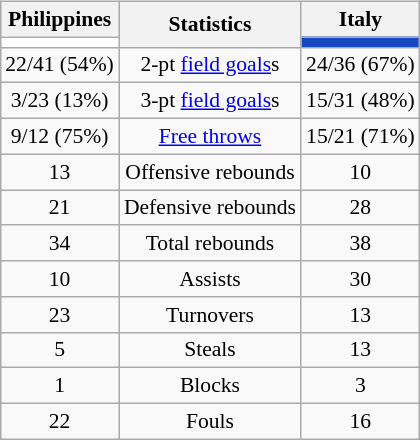<table style="width:100%;">
<tr>
<td valign=top align=right width=33%><br>













</td>
<td style="vertical-align:top; align:center; width:33%;"><br><table style="width:100%;">
<tr>
<td style="width=50%;"></td>
<td></td>
<td style="width=50%;"></td>
</tr>
</table>
<table class="wikitable" style="font-size:90%; text-align:center; margin:auto;" align=center>
<tr>
<th>Philippines</th>
<th rowspan=2>Statistics</th>
<th>Italy</th>
</tr>
<tr>
<td style="background:#FFFFFF;"></td>
<td style="background:#1549C3;"></td>
</tr>
<tr>
<td>22/41 (54%)</td>
<td>2-pt <a href='#'>field goals</a>s</td>
<td>24/36 (67%)</td>
</tr>
<tr>
<td>3/23 (13%)</td>
<td>3-pt <a href='#'>field goals</a>s</td>
<td>15/31 (48%)</td>
</tr>
<tr>
<td>9/12 (75%)</td>
<td><a href='#'>Free throws</a></td>
<td>15/21 (71%)</td>
</tr>
<tr>
<td>13</td>
<td>Offensive rebounds</td>
<td>10</td>
</tr>
<tr>
<td>21</td>
<td>Defensive rebounds</td>
<td>28</td>
</tr>
<tr>
<td>34</td>
<td>Total rebounds</td>
<td>38</td>
</tr>
<tr>
<td>10</td>
<td>Assists</td>
<td>30</td>
</tr>
<tr>
<td>23</td>
<td>Turnovers</td>
<td>13</td>
</tr>
<tr>
<td>5</td>
<td>Steals</td>
<td>13</td>
</tr>
<tr>
<td>1</td>
<td>Blocks</td>
<td>3</td>
</tr>
<tr>
<td>22</td>
<td>Fouls</td>
<td>16</td>
</tr>
</table>
</td>
<td style="vertical-align:top; align:left; width:33%;"><br>













</td>
</tr>
</table>
